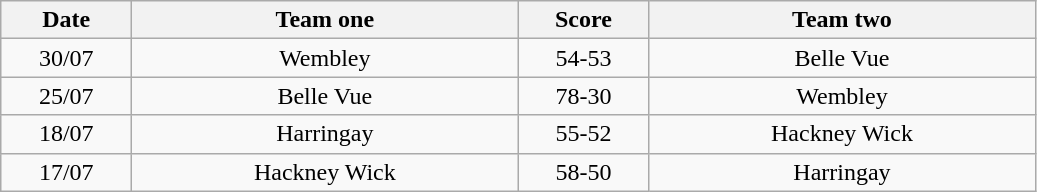<table class="wikitable" style="text-align: center">
<tr>
<th width=80>Date</th>
<th width=250>Team one</th>
<th width=80>Score</th>
<th width=250>Team two</th>
</tr>
<tr>
<td>30/07</td>
<td>Wembley</td>
<td>54-53</td>
<td>Belle Vue</td>
</tr>
<tr>
<td>25/07</td>
<td>Belle Vue</td>
<td>78-30</td>
<td>Wembley</td>
</tr>
<tr>
<td>18/07</td>
<td>Harringay</td>
<td>55-52</td>
<td>Hackney Wick</td>
</tr>
<tr>
<td>17/07</td>
<td>Hackney Wick</td>
<td>58-50</td>
<td>Harringay</td>
</tr>
</table>
